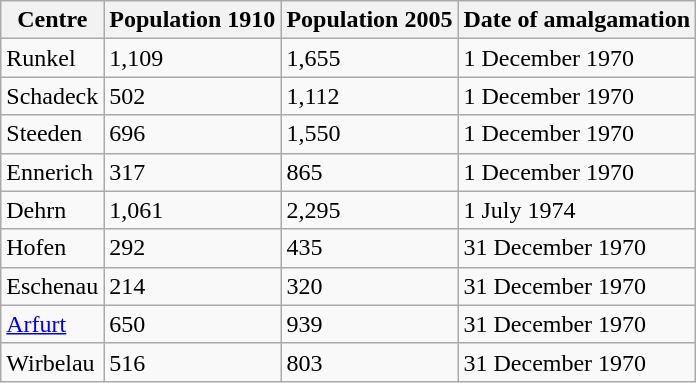<table class="wikitable">
<tr>
<th>Centre</th>
<th>Population 1910</th>
<th>Population 2005</th>
<th>Date of amalgamation</th>
</tr>
<tr>
<td>Runkel</td>
<td>1,109</td>
<td>1,655</td>
<td>1 December 1970</td>
</tr>
<tr>
<td>Schadeck</td>
<td>502</td>
<td>1,112</td>
<td>1 December 1970</td>
</tr>
<tr>
<td>Steeden</td>
<td>696</td>
<td>1,550</td>
<td>1 December 1970</td>
</tr>
<tr>
<td>Ennerich</td>
<td>317</td>
<td>865</td>
<td>1 December 1970</td>
</tr>
<tr>
<td>Dehrn</td>
<td>1,061</td>
<td>2,295</td>
<td>1 July 1974</td>
</tr>
<tr>
<td>Hofen</td>
<td>292</td>
<td>435</td>
<td>31 December 1970</td>
</tr>
<tr>
<td>Eschenau</td>
<td>214</td>
<td>320</td>
<td>31 December 1970</td>
</tr>
<tr>
<td><a href='#'>Arfurt</a></td>
<td>650</td>
<td>939</td>
<td>31 December 1970</td>
</tr>
<tr>
<td>Wirbelau</td>
<td>516</td>
<td>803</td>
<td>31 December 1970</td>
</tr>
</table>
